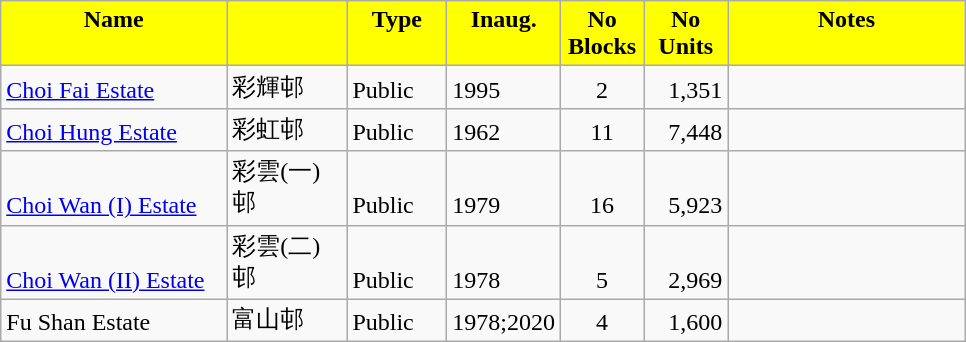<table class="wikitable">
<tr style="font-weight:bold;background-color:yellow" align="center" valign="top">
<td width="143.25" Height="12.75">Name</td>
<td width="72.75" align="center" valign="top"></td>
<td width="59.25" align="center" valign="top">Type</td>
<td width="48" align="center" valign="top">Inaug.</td>
<td width="48" align="center" valign="top">No Blocks</td>
<td width="48.75" align="center" valign="top">No Units</td>
<td width="150.75" align="center" valign="top">Notes</td>
</tr>
<tr valign="bottom">
<td Height="12.75"><a href='#'>Choi Fai Estate</a></td>
<td>彩輝邨</td>
<td>Public</td>
<td>1995</td>
<td align="center">2</td>
<td align="right">1,351</td>
<td></td>
</tr>
<tr valign="bottom">
<td Height="12.75"><a href='#'>Choi Hung Estate</a></td>
<td>彩虹邨</td>
<td>Public</td>
<td>1962</td>
<td align="center">11</td>
<td align="right">7,448</td>
<td></td>
</tr>
<tr valign="bottom">
<td Height="12.75"><a href='#'>Choi Wan (I) Estate</a></td>
<td>彩雲(一)邨</td>
<td>Public</td>
<td>1979</td>
<td align="center">16</td>
<td align="right">5,923</td>
<td></td>
</tr>
<tr valign="bottom">
<td Height="12.75"><a href='#'>Choi Wan (II) Estate</a></td>
<td>彩雲(二)邨</td>
<td>Public</td>
<td>1978</td>
<td align="center">5</td>
<td align="right">2,969</td>
<td></td>
</tr>
<tr valign="bottom">
<td Height="12.75">Fu Shan Estate</td>
<td>富山邨</td>
<td>Public</td>
<td>1978;2020</td>
<td align="center">4</td>
<td align="right">1,600</td>
<td></td>
</tr>
</table>
